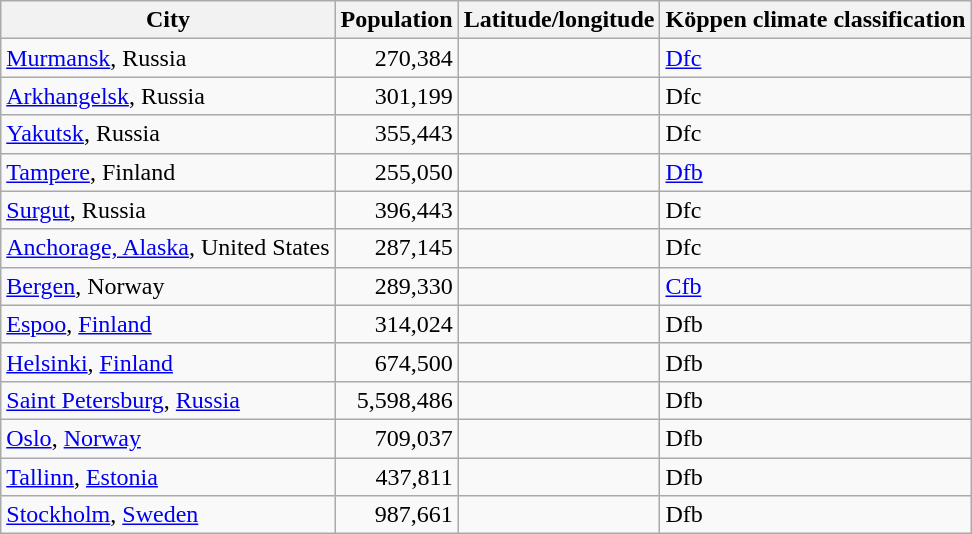<table class="wikitable sortable">
<tr>
<th>City</th>
<th>Population</th>
<th>Latitude/longitude</th>
<th>Köppen climate classification</th>
</tr>
<tr>
<td><a href='#'>Murmansk</a>, Russia</td>
<td align="right">270,384</td>
<td></td>
<td><a href='#'>Dfc</a></td>
</tr>
<tr>
<td><a href='#'>Arkhangelsk</a>, Russia</td>
<td align="right">301,199</td>
<td></td>
<td>Dfc</td>
</tr>
<tr>
<td><a href='#'>Yakutsk</a>, Russia</td>
<td align="right">355,443</td>
<td></td>
<td>Dfc</td>
</tr>
<tr>
<td><a href='#'>Tampere</a>, Finland</td>
<td align="right">255,050</td>
<td></td>
<td><a href='#'>Dfb</a></td>
</tr>
<tr>
<td><a href='#'>Surgut</a>, Russia</td>
<td align="right">396,443</td>
<td></td>
<td>Dfc</td>
</tr>
<tr>
<td><a href='#'>Anchorage, Alaska</a>, United States</td>
<td align="right">287,145</td>
<td></td>
<td>Dfc</td>
</tr>
<tr>
<td><a href='#'>Bergen</a>, Norway</td>
<td align="right">289,330</td>
<td></td>
<td><a href='#'>Cfb</a></td>
</tr>
<tr>
<td><a href='#'>Espoo</a>, <a href='#'>Finland</a></td>
<td align="right">314,024</td>
<td></td>
<td>Dfb</td>
</tr>
<tr>
<td><a href='#'>Helsinki</a>, <a href='#'>Finland</a></td>
<td align="right">674,500</td>
<td></td>
<td>Dfb</td>
</tr>
<tr>
<td><a href='#'>Saint Petersburg</a>, <a href='#'>Russia</a></td>
<td align="right">5,598,486</td>
<td></td>
<td>Dfb</td>
</tr>
<tr>
<td><a href='#'>Oslo</a>, <a href='#'>Norway</a></td>
<td align="right">709,037</td>
<td></td>
<td>Dfb</td>
</tr>
<tr>
<td><a href='#'>Tallinn</a>, <a href='#'>Estonia</a></td>
<td align="right">437,811</td>
<td></td>
<td>Dfb</td>
</tr>
<tr>
<td><a href='#'>Stockholm</a>, <a href='#'>Sweden</a></td>
<td align="right">987,661</td>
<td></td>
<td>Dfb</td>
</tr>
</table>
